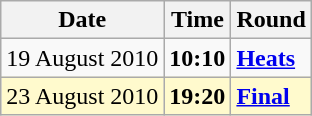<table class="wikitable">
<tr>
<th>Date</th>
<th>Time</th>
<th>Round</th>
</tr>
<tr>
<td>19 August 2010</td>
<td><strong>10:10</strong></td>
<td><strong><a href='#'>Heats</a></strong></td>
</tr>
<tr style=background:lemonchiffon>
<td>23 August 2010</td>
<td><strong>19:20</strong></td>
<td><strong><a href='#'>Final</a></strong></td>
</tr>
</table>
